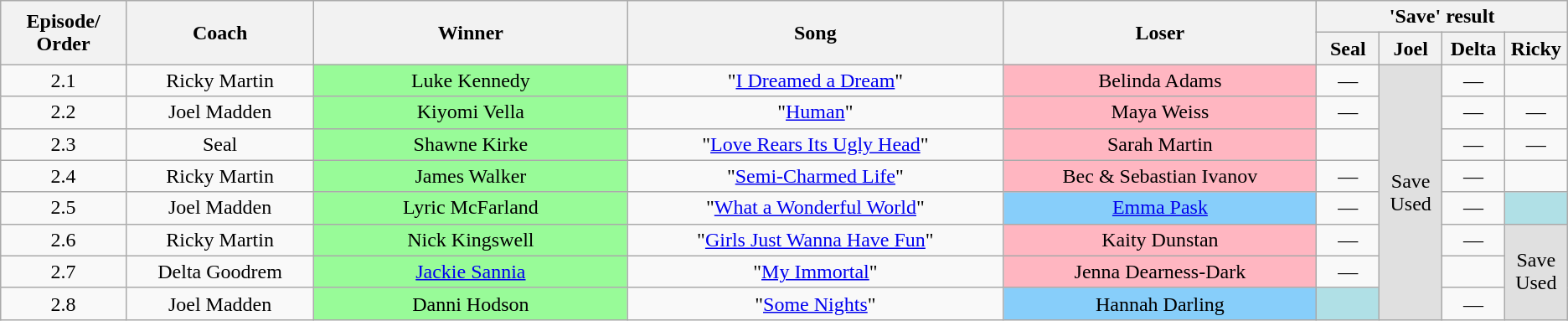<table class="wikitable" style="text-align: center; width: auto;">
<tr>
<th rowspan="2" style="width:08%;">Episode/<br>Order</th>
<th rowspan="2" style="width:12%;">Coach</th>
<th rowspan="2" style="width:20%;">Winner</th>
<th rowspan="2" style="width:24%;">Song</th>
<th rowspan="2" style="width:20%;">Loser</th>
<th colspan="4" style="width:16%;">'Save' result</th>
</tr>
<tr>
<th style="width:04%;">Seal</th>
<th style="width:04%;">Joel</th>
<th style="width:04%;">Delta</th>
<th style="width:04%;">Ricky</th>
</tr>
<tr>
<td>2.1</td>
<td>Ricky Martin</td>
<td style="background:palegreen">Luke Kennedy</td>
<td>"<a href='#'>I Dreamed a Dream</a>"</td>
<td style="background:lightpink">Belinda Adams</td>
<td>—</td>
<td rowspan="8" style="background:#e0e0e0">Save Used</td>
<td>—</td>
<td></td>
</tr>
<tr>
<td>2.2</td>
<td>Joel Madden</td>
<td style="background:palegreen">Kiyomi Vella</td>
<td>"<a href='#'>Human</a>"</td>
<td style="background:lightpink">Maya Weiss</td>
<td>—</td>
<td>—</td>
<td>—</td>
</tr>
<tr>
<td>2.3</td>
<td>Seal</td>
<td style="background:palegreen">Shawne Kirke</td>
<td>"<a href='#'>Love Rears Its Ugly Head</a>"</td>
<td style="background:lightpink">Sarah Martin</td>
<td></td>
<td>—</td>
<td>—</td>
</tr>
<tr>
<td>2.4</td>
<td>Ricky Martin</td>
<td style="background:palegreen">James Walker</td>
<td>"<a href='#'>Semi-Charmed Life</a>"</td>
<td style="background:lightpink">Bec & Sebastian Ivanov</td>
<td>—</td>
<td>—</td>
<td></td>
</tr>
<tr>
<td>2.5</td>
<td>Joel Madden</td>
<td style="background:palegreen">Lyric McFarland</td>
<td>"<a href='#'>What a Wonderful World</a>"</td>
<td style="background:lightskyblue"><a href='#'>Emma Pask</a></td>
<td>—</td>
<td>—</td>
<td style="background:#B0E0E6;"><strong></strong></td>
</tr>
<tr>
<td>2.6</td>
<td>Ricky Martin</td>
<td style="background:palegreen">Nick Kingswell</td>
<td>"<a href='#'>Girls Just Wanna Have Fun</a>"</td>
<td style="background:lightpink">Kaity Dunstan</td>
<td>—</td>
<td>—</td>
<td rowspan="3" style="background:#e0e0e0">Save Used</td>
</tr>
<tr>
<td>2.7</td>
<td>Delta Goodrem</td>
<td style="background:palegreen"><a href='#'>Jackie Sannia</a></td>
<td>"<a href='#'>My Immortal</a>"</td>
<td style="background:lightpink">Jenna Dearness-Dark</td>
<td>—</td>
<td></td>
</tr>
<tr>
<td>2.8</td>
<td>Joel Madden</td>
<td style="background:palegreen">Danni Hodson</td>
<td>"<a href='#'>Some Nights</a>"</td>
<td style="background:lightskyblue">Hannah Darling</td>
<td style="background:#B0E0E6;"><strong></strong></td>
<td>—</td>
</tr>
</table>
